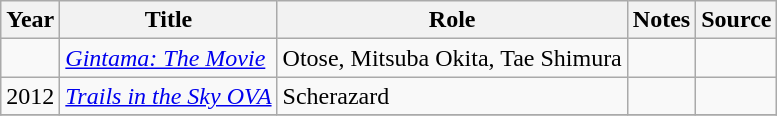<table class="wikitable sortable plainrowheaders">
<tr>
<th>Year</th>
<th>Title</th>
<th>Role</th>
<th class="unsortable">Notes</th>
<th class="unsortable">Source</th>
</tr>
<tr>
<td></td>
<td><em><a href='#'>Gintama: The Movie</a></em></td>
<td>Otose, Mitsuba Okita, Tae Shimura</td>
<td></td>
<td></td>
</tr>
<tr>
<td>2012</td>
<td><em><a href='#'>Trails in the Sky OVA</a></em></td>
<td>Scherazard</td>
<td></td>
<td></td>
</tr>
<tr>
</tr>
</table>
